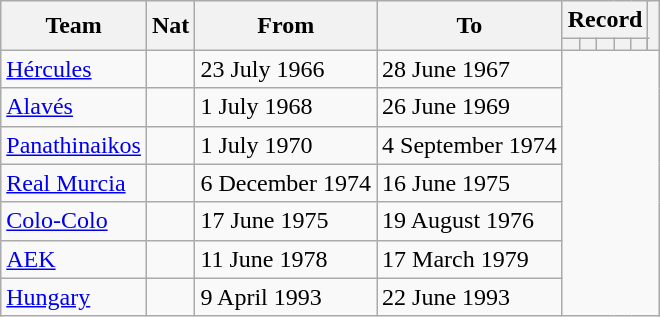<table class=wikitable style=text-align:center>
<tr>
<th rowspan="2">Team</th>
<th rowspan="2">Nat</th>
<th rowspan="2">From</th>
<th rowspan="2">To</th>
<th colspan="8">Record</th>
<th rowspan=2></th>
</tr>
<tr>
<th></th>
<th></th>
<th></th>
<th></th>
<th></th>
</tr>
<tr>
<td align=left><a href='#'>Hércules</a></td>
<td></td>
<td align=left>23 July 1966</td>
<td align=left>28 June 1967<br></td>
</tr>
<tr>
<td align=left><a href='#'>Alavés</a></td>
<td></td>
<td align=left>1 July 1968</td>
<td align=left>26 June 1969<br></td>
</tr>
<tr>
<td align=left><a href='#'>Panathinaikos</a></td>
<td></td>
<td align=left>1 July 1970</td>
<td align=left>4 September 1974<br></td>
</tr>
<tr>
<td align=left><a href='#'>Real Murcia</a></td>
<td></td>
<td align=left>6 December 1974</td>
<td align=left>16 June 1975<br></td>
</tr>
<tr>
<td align=left><a href='#'>Colo-Colo</a></td>
<td></td>
<td align=left>17 June 1975</td>
<td align=left>19 August 1976<br></td>
</tr>
<tr>
<td align=left><a href='#'>AEK</a></td>
<td></td>
<td align=left>11 June 1978</td>
<td align=left>17 March 1979<br></td>
</tr>
<tr>
<td align=left><a href='#'>Hungary</a></td>
<td></td>
<td align=left>9 April 1993</td>
<td align=left>22 June 1993<br></td>
</tr>
</table>
